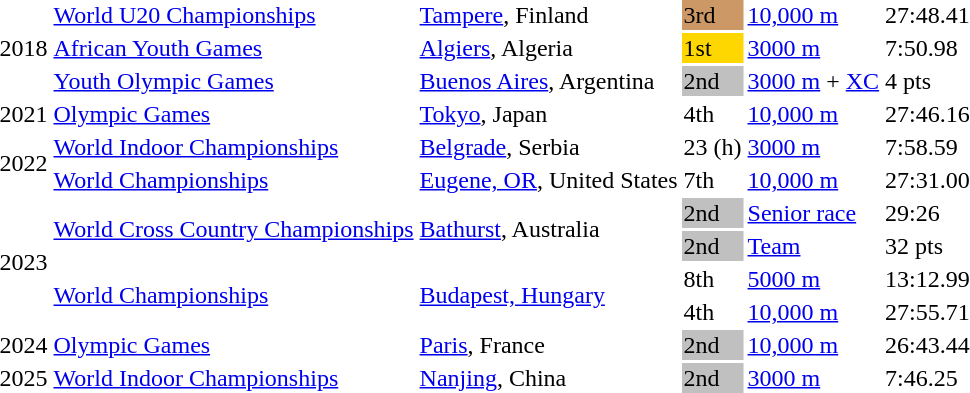<table>
<tr>
<td rowspan=3>2018</td>
<td><a href='#'>World U20 Championships</a></td>
<td><a href='#'>Tampere</a>, Finland</td>
<td bgcolor=cc9966>3rd</td>
<td><a href='#'>10,000 m</a></td>
<td>27:48.41 </td>
</tr>
<tr>
<td><a href='#'>African Youth Games</a></td>
<td><a href='#'>Algiers</a>, Algeria</td>
<td bgcolor=gold>1st</td>
<td><a href='#'>3000 m</a></td>
<td>7:50.98</td>
</tr>
<tr>
<td><a href='#'>Youth Olympic Games</a></td>
<td><a href='#'>Buenos Aires</a>, Argentina</td>
<td bgcolor=silver>2nd</td>
<td><a href='#'>3000 m</a> + <a href='#'>XC</a></td>
<td>4 pts</td>
</tr>
<tr>
<td>2021</td>
<td><a href='#'>Olympic Games</a></td>
<td><a href='#'>Tokyo</a>, Japan</td>
<td>4th</td>
<td><a href='#'>10,000 m</a></td>
<td>27:46.16</td>
</tr>
<tr>
<td rowspan=2>2022</td>
<td><a href='#'>World Indoor Championships</a></td>
<td><a href='#'>Belgrade</a>, Serbia</td>
<td>23 (h)</td>
<td><a href='#'>3000 m</a> </td>
<td>7:58.59</td>
</tr>
<tr>
<td><a href='#'>World Championships</a></td>
<td><a href='#'>Eugene, OR</a>, United States</td>
<td>7th</td>
<td><a href='#'>10,000 m</a></td>
<td>27:31.00</td>
</tr>
<tr>
<td rowspan=4>2023</td>
<td rowspan=2><a href='#'>World Cross Country Championships</a></td>
<td rowspan=2><a href='#'>Bathurst</a>, Australia</td>
<td bgcolor=silver>2nd</td>
<td><a href='#'>Senior race</a></td>
<td>29:26</td>
</tr>
<tr>
<td bgcolor=silver>2nd</td>
<td><a href='#'>Team</a></td>
<td>32 pts</td>
</tr>
<tr>
<td rowspan=2><a href='#'>World Championships</a></td>
<td rowspan=2><a href='#'>Budapest, Hungary</a></td>
<td>8th</td>
<td><a href='#'>5000 m</a></td>
<td>13:12.99</td>
</tr>
<tr>
<td>4th</td>
<td><a href='#'>10,000 m</a></td>
<td>27:55.71</td>
</tr>
<tr>
<td>2024</td>
<td><a href='#'>Olympic Games</a></td>
<td><a href='#'>Paris</a>, France</td>
<td bgcolor=silver>2nd</td>
<td><a href='#'>10,000 m</a></td>
<td>26:43.44</td>
</tr>
<tr>
<td>2025</td>
<td><a href='#'>World Indoor Championships</a></td>
<td><a href='#'>Nanjing</a>, China</td>
<td bgcolor=silver>2nd</td>
<td><a href='#'>3000 m</a></td>
<td>7:46.25</td>
</tr>
</table>
